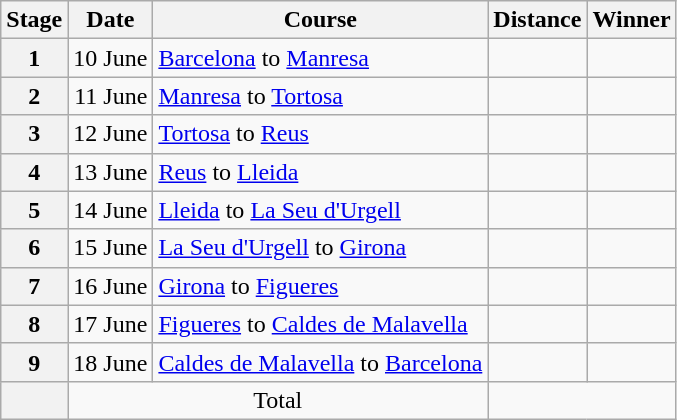<table class="wikitable">
<tr>
<th scope="col">Stage</th>
<th scope="col">Date</th>
<th scope="col">Course</th>
<th scope="col">Distance</th>
<th scope="col">Winner</th>
</tr>
<tr>
<th scope="row">1</th>
<td style="text-align:right">10 June</td>
<td><a href='#'>Barcelona</a> to <a href='#'>Manresa</a></td>
<td style="text-align:center;"></td>
<td></td>
</tr>
<tr>
<th scope="row">2</th>
<td style="text-align:right">11 June</td>
<td><a href='#'>Manresa</a> to <a href='#'>Tortosa</a></td>
<td style="text-align:center;"></td>
<td></td>
</tr>
<tr>
<th scope="row">3</th>
<td style="text-align:right">12 June</td>
<td><a href='#'>Tortosa</a> to <a href='#'>Reus</a></td>
<td style="text-align:center;"></td>
<td></td>
</tr>
<tr>
<th scope="row">4</th>
<td style="text-align:right">13 June</td>
<td><a href='#'>Reus</a> to <a href='#'>Lleida</a></td>
<td style="text-align:center;"></td>
<td></td>
</tr>
<tr>
<th scope="row">5</th>
<td style="text-align:right">14 June</td>
<td><a href='#'>Lleida</a> to <a href='#'>La Seu d'Urgell</a></td>
<td style="text-align:center;"></td>
<td></td>
</tr>
<tr>
<th scope="row">6</th>
<td style="text-align:right">15 June</td>
<td><a href='#'>La Seu d'Urgell</a> to <a href='#'>Girona</a></td>
<td style="text-align:center;"></td>
<td></td>
</tr>
<tr>
<th scope="row">7</th>
<td style="text-align:right">16 June</td>
<td><a href='#'>Girona</a> to <a href='#'>Figueres</a></td>
<td style="text-align:center;"></td>
<td></td>
</tr>
<tr>
<th scope="row">8</th>
<td style="text-align:right">17 June</td>
<td><a href='#'>Figueres</a> to <a href='#'>Caldes de Malavella</a></td>
<td style="text-align:center;"></td>
<td></td>
</tr>
<tr>
<th scope="row">9</th>
<td style="text-align:right">18 June</td>
<td><a href='#'>Caldes de Malavella</a> to <a href='#'>Barcelona</a></td>
<td style="text-align:center;"></td>
<td></td>
</tr>
<tr>
<th scope="row"></th>
<td colspan="2" style="text-align:center">Total</td>
<td colspan="5" style="text-align:center"></td>
</tr>
</table>
